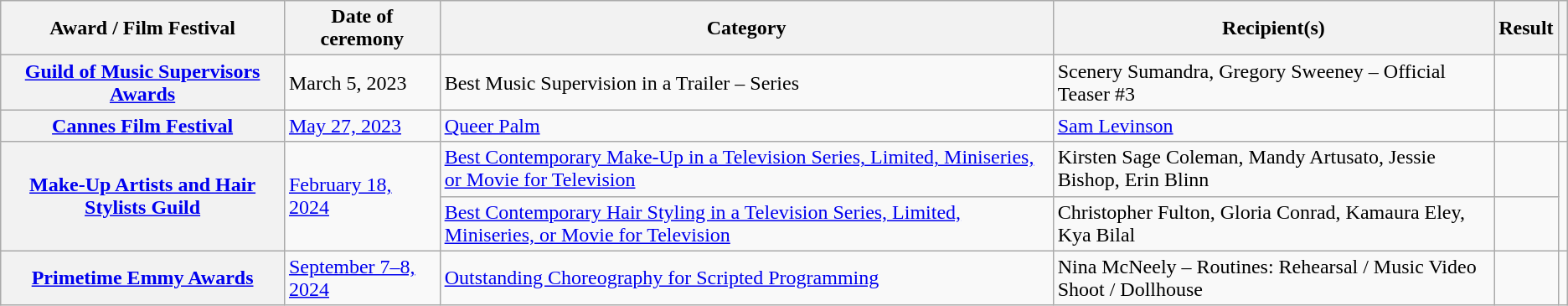<table class="wikitable sortable plainrowheaders">
<tr>
<th scope="col">Award / Film Festival</th>
<th scope="col">Date of ceremony</th>
<th scope="col">Category</th>
<th scope="col">Recipient(s)</th>
<th scope="col">Result</th>
<th scope="col" class="unsortable"></th>
</tr>
<tr>
<th scope="row"><a href='#'>Guild of Music Supervisors Awards</a></th>
<td>March 5, 2023</td>
<td>Best Music Supervision in a Trailer – Series</td>
<td>Scenery Sumandra, Gregory Sweeney – Official Teaser #3</td>
<td></td>
<td></td>
</tr>
<tr>
<th scope="row"><a href='#'>Cannes Film Festival</a></th>
<td><a href='#'>May 27, 2023</a></td>
<td><a href='#'>Queer Palm</a></td>
<td><a href='#'>Sam Levinson</a></td>
<td></td>
<td></td>
</tr>
<tr>
<th scope="row" rowspan="2"><a href='#'>Make-Up Artists and Hair Stylists Guild</a></th>
<td rowspan="2"><a href='#'>February 18, 2024</a></td>
<td><a href='#'>Best Contemporary Make-Up in a Television Series, Limited, Miniseries, or Movie for Television</a></td>
<td>Kirsten Sage Coleman, Mandy Artusato, Jessie Bishop, Erin Blinn</td>
<td></td>
<td align="center" rowspan="2"></td>
</tr>
<tr>
<td><a href='#'>Best Contemporary Hair Styling in a Television Series, Limited, Miniseries, or Movie for Television</a></td>
<td>Christopher Fulton, Gloria Conrad, Kamaura Eley, Kya Bilal</td>
<td></td>
</tr>
<tr>
<th scope="row"><a href='#'>Primetime Emmy Awards</a></th>
<td><a href='#'>September 7–8, 2024</a></td>
<td><a href='#'>Outstanding Choreography for Scripted Programming</a></td>
<td>Nina McNeely – Routines: Rehearsal / Music Video Shoot / Dollhouse</td>
<td></td>
<td align="center"></td>
</tr>
</table>
